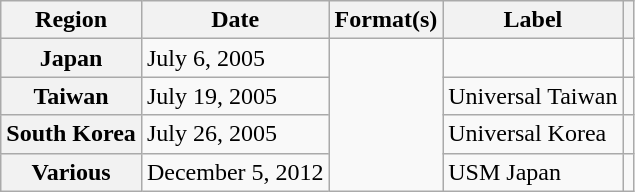<table class="wikitable plainrowheaders">
<tr>
<th scope="col">Region</th>
<th scope="col">Date</th>
<th scope="col">Format(s)</th>
<th scope="col">Label</th>
<th scope="col"></th>
</tr>
<tr>
<th scope="row">Japan</th>
<td>July 6, 2005</td>
<td rowspan="4"></td>
<td></td>
<td align="center"></td>
</tr>
<tr>
<th scope="row">Taiwan</th>
<td>July 19, 2005</td>
<td>Universal Taiwan</td>
<td align="center"></td>
</tr>
<tr>
<th scope="row">South Korea</th>
<td>July 26, 2005</td>
<td>Universal Korea</td>
<td align="center"></td>
</tr>
<tr>
<th scope="row">Various</th>
<td>December 5, 2012</td>
<td>USM Japan</td>
<td align="center"></td>
</tr>
</table>
